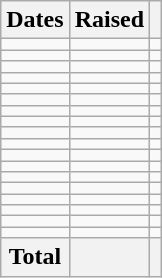<table class="wikitable sortable" style="text-align:center">
<tr>
<th>Dates</th>
<th>Raised</th>
<th class=unsortable></th>
</tr>
<tr>
<td></td>
<td></td>
<td></td>
</tr>
<tr>
<td></td>
<td></td>
<td></td>
</tr>
<tr>
<td></td>
<td></td>
<td></td>
</tr>
<tr>
<td></td>
<td></td>
<td></td>
</tr>
<tr>
<td></td>
<td></td>
<td></td>
</tr>
<tr>
<td></td>
<td></td>
<td></td>
</tr>
<tr>
<td></td>
<td></td>
<td></td>
</tr>
<tr>
<td></td>
<td></td>
<td></td>
</tr>
<tr>
<td></td>
<td></td>
<td></td>
</tr>
<tr>
<td></td>
<td></td>
<td></td>
</tr>
<tr>
<td></td>
<td></td>
<td></td>
</tr>
<tr>
<td></td>
<td></td>
<td></td>
</tr>
<tr>
<td></td>
<td></td>
<td></td>
</tr>
<tr>
<td></td>
<td></td>
<td></td>
</tr>
<tr>
<td></td>
<td></td>
<td></td>
</tr>
<tr>
<td></td>
<td></td>
<td></td>
</tr>
<tr>
<td></td>
<td></td>
<td></td>
</tr>
<tr>
<td></td>
<td></td>
<td></td>
</tr>
<tr>
<th>Total</th>
<th></th>
<th></th>
</tr>
</table>
